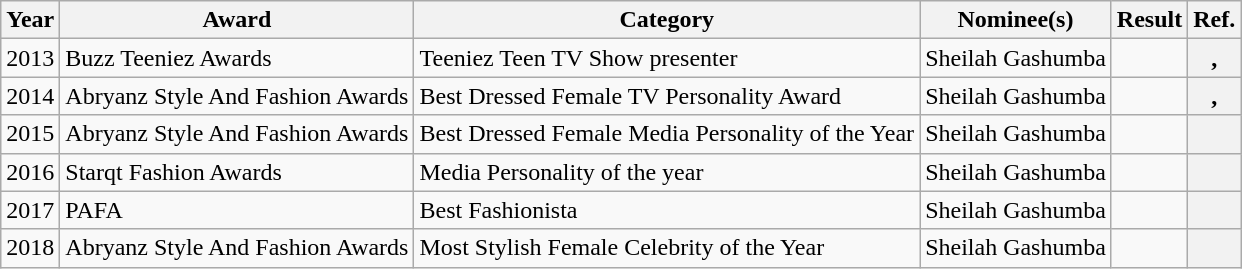<table class="wikitable">
<tr>
<th>Year</th>
<th>Award</th>
<th>Category</th>
<th>Nominee(s)</th>
<th>Result</th>
<th>Ref.</th>
</tr>
<tr>
<td>2013</td>
<td>Buzz Teeniez Awards</td>
<td>Teeniez Teen TV Show presenter</td>
<td>Sheilah Gashumba</td>
<td></td>
<th align=center>,<br></th>
</tr>
<tr>
<td>2014</td>
<td>Abryanz Style And Fashion Awards</td>
<td>Best Dressed Female TV Personality Award</td>
<td>Sheilah Gashumba</td>
<td></td>
<th align=center>,<br></th>
</tr>
<tr>
<td>2015</td>
<td>Abryanz Style And Fashion Awards</td>
<td>Best Dressed Female Media Personality of the Year</td>
<td>Sheilah Gashumba</td>
<td></td>
<th align=center><br>
</th>
</tr>
<tr>
<td>2016</td>
<td>Starqt Fashion Awards</td>
<td>Media Personality of the year</td>
<td>Sheilah Gashumba</td>
<td></td>
<th align=center></th>
</tr>
<tr>
<td>2017</td>
<td>PAFA</td>
<td>Best Fashionista</td>
<td>Sheilah Gashumba</td>
<td></td>
<th align=center></th>
</tr>
<tr>
<td>2018</td>
<td>Abryanz Style And Fashion Awards</td>
<td>Most Stylish Female Celebrity of the Year</td>
<td>Sheilah Gashumba</td>
<td></td>
<th align=center><br></th>
</tr>
</table>
